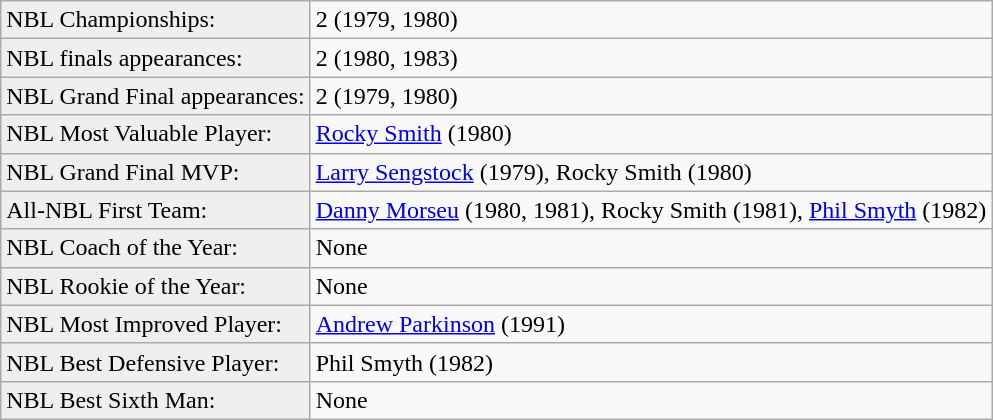<table class="wikitable">
<tr align=left>
<td style="background:#efefef;">NBL Championships:</td>
<td>2 (1979, 1980)</td>
</tr>
<tr>
<td style="background:#efefef;">NBL finals appearances:</td>
<td>2 (1980, 1983)</td>
</tr>
<tr>
<td style="background:#efefef;">NBL Grand Final appearances:</td>
<td>2 (1979, 1980)</td>
</tr>
<tr>
<td style="background:#efefef;">NBL Most Valuable Player:</td>
<td><a href='#'>Rocky Smith</a> (1980)</td>
</tr>
<tr>
<td style="background:#efefef;">NBL Grand Final MVP:</td>
<td><a href='#'>Larry Sengstock</a> (1979), Rocky Smith (1980)</td>
</tr>
<tr>
<td style="background:#efefef;">All-NBL First Team:</td>
<td><a href='#'>Danny Morseu</a> (1980, 1981), Rocky Smith (1981), <a href='#'>Phil Smyth</a> (1982)</td>
</tr>
<tr>
<td style="background:#efefef;">NBL Coach of the Year:</td>
<td>None</td>
</tr>
<tr>
<td style="background:#efefef;">NBL Rookie of the Year:</td>
<td>None</td>
</tr>
<tr>
<td style="background:#efefef;">NBL Most Improved Player:</td>
<td><a href='#'>Andrew Parkinson</a> (1991)</td>
</tr>
<tr>
<td style="background:#efefef;">NBL Best Defensive Player:</td>
<td>Phil Smyth (1982)</td>
</tr>
<tr>
<td style="background:#efefef;">NBL Best Sixth Man:</td>
<td>None</td>
</tr>
</table>
